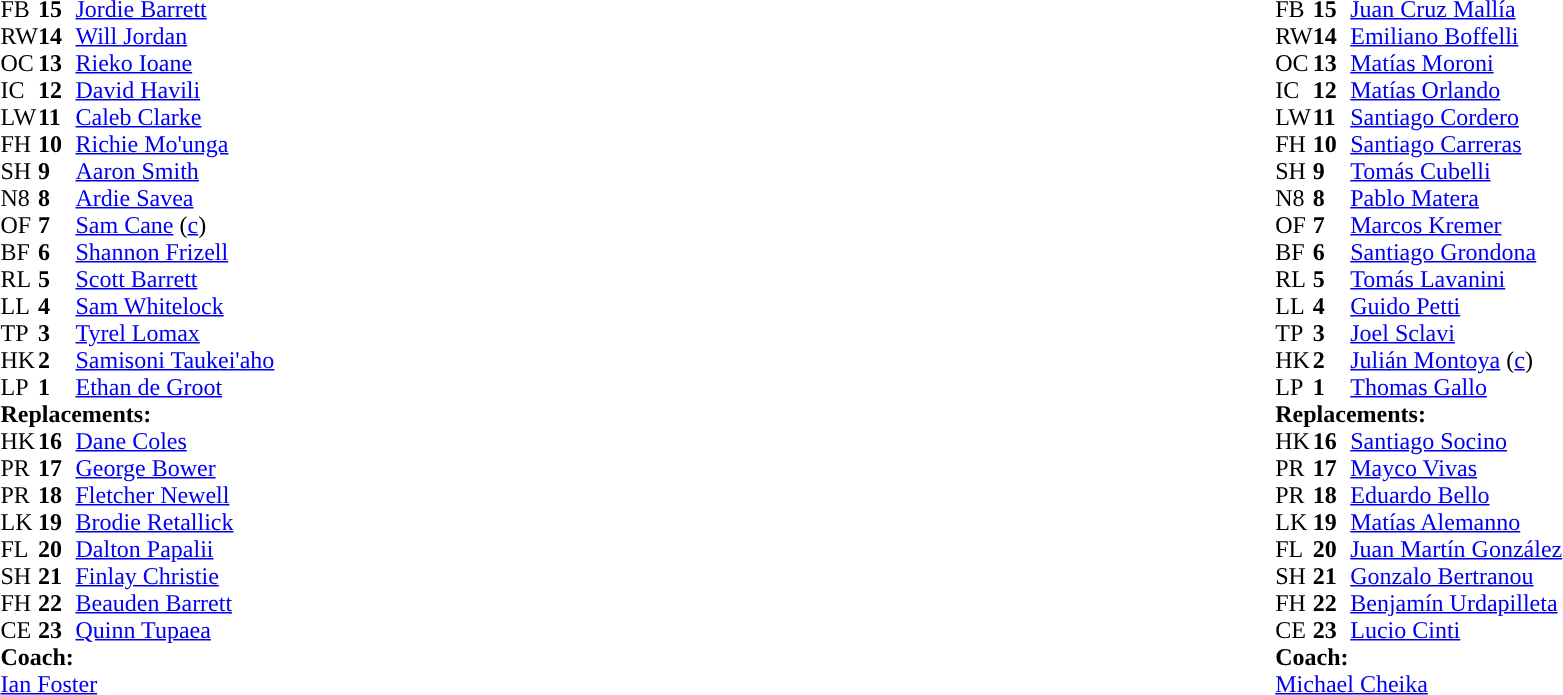<table style="width:100%">
<tr>
<td style="vertical-align:top;width:50%"><br><table cellspacing="0" cellpadding="0">
<tr>
<th width="25"></th>
<th width="25"></th>
</tr>
<tr>
<td>FB</td>
<td><strong>15</strong></td>
<td><a href='#'>Jordie Barrett</a></td>
</tr>
<tr>
<td>RW</td>
<td><strong>14</strong></td>
<td><a href='#'>Will Jordan</a></td>
</tr>
<tr>
<td>OC</td>
<td><strong>13</strong></td>
<td><a href='#'>Rieko Ioane</a></td>
</tr>
<tr>
<td>IC</td>
<td><strong>12</strong></td>
<td><a href='#'>David Havili</a></td>
<td></td>
<td></td>
</tr>
<tr>
<td>LW</td>
<td><strong>11</strong></td>
<td><a href='#'>Caleb Clarke</a></td>
</tr>
<tr>
<td>FH</td>
<td><strong>10</strong></td>
<td><a href='#'>Richie Mo'unga</a></td>
<td></td>
<td></td>
</tr>
<tr>
<td>SH</td>
<td><strong>9</strong></td>
<td><a href='#'>Aaron Smith</a></td>
<td></td>
<td></td>
</tr>
<tr>
<td>N8</td>
<td><strong>8</strong></td>
<td><a href='#'>Ardie Savea</a></td>
</tr>
<tr>
<td>OF</td>
<td><strong>7</strong></td>
<td><a href='#'>Sam Cane</a> (<a href='#'>c</a>)</td>
<td></td>
<td></td>
</tr>
<tr>
<td>BF</td>
<td><strong>6</strong></td>
<td><a href='#'>Shannon Frizell</a></td>
<td></td>
<td></td>
</tr>
<tr>
<td>RL</td>
<td><strong>5</strong></td>
<td><a href='#'>Scott Barrett</a></td>
</tr>
<tr>
<td>LL</td>
<td><strong>4</strong></td>
<td><a href='#'>Sam Whitelock</a></td>
<td></td>
<td></td>
<td></td>
<td></td>
</tr>
<tr>
<td>TP</td>
<td><strong>3</strong></td>
<td><a href='#'>Tyrel Lomax</a></td>
<td></td>
<td></td>
<td></td>
<td></td>
</tr>
<tr>
<td>HK</td>
<td><strong>2</strong></td>
<td><a href='#'>Samisoni Taukei'aho</a></td>
<td></td>
<td></td>
</tr>
<tr>
<td>LP</td>
<td><strong>1</strong></td>
<td><a href='#'>Ethan de Groot</a></td>
<td></td>
<td></td>
</tr>
<tr>
<td colspan="3"><strong>Replacements:</strong></td>
</tr>
<tr>
<td>HK</td>
<td><strong>16</strong></td>
<td><a href='#'>Dane Coles</a></td>
<td></td>
<td></td>
</tr>
<tr>
<td>PR</td>
<td><strong>17</strong></td>
<td><a href='#'>George Bower</a></td>
<td></td>
<td></td>
</tr>
<tr>
<td>PR</td>
<td><strong>18</strong></td>
<td><a href='#'>Fletcher Newell</a></td>
<td></td>
<td></td>
</tr>
<tr>
<td>LK</td>
<td><strong>19</strong></td>
<td><a href='#'>Brodie Retallick</a></td>
<td></td>
<td></td>
</tr>
<tr>
<td>FL</td>
<td><strong>20</strong></td>
<td><a href='#'>Dalton Papalii</a></td>
<td></td>
<td></td>
</tr>
<tr>
<td>SH</td>
<td><strong>21</strong></td>
<td><a href='#'>Finlay Christie</a></td>
<td></td>
<td></td>
</tr>
<tr>
<td>FH</td>
<td><strong>22</strong></td>
<td><a href='#'>Beauden Barrett</a></td>
<td></td>
<td></td>
</tr>
<tr>
<td>CE</td>
<td><strong>23</strong></td>
<td><a href='#'>Quinn Tupaea</a></td>
<td></td>
<td></td>
</tr>
<tr>
<td colspan="3"><strong>Coach:</strong></td>
</tr>
<tr>
<td colspan="3"> <a href='#'>Ian Foster</a></td>
</tr>
</table>
</td>
<td style="vertical-align:top"></td>
<td style="vertical-align:top;width:50%"><br><table cellspacing="0" cellpadding="0" style="margin:auto">
<tr>
<th width="25"></th>
<th width="25"></th>
</tr>
<tr>
<td>FB</td>
<td><strong>15</strong></td>
<td><a href='#'>Juan Cruz Mallía</a></td>
</tr>
<tr>
<td>RW</td>
<td><strong>14</strong></td>
<td><a href='#'>Emiliano Boffelli</a></td>
</tr>
<tr>
<td>OC</td>
<td><strong>13</strong></td>
<td><a href='#'>Matías Moroni</a></td>
</tr>
<tr>
<td>IC</td>
<td><strong>12</strong></td>
<td><a href='#'>Matías Orlando</a></td>
</tr>
<tr>
<td>LW</td>
<td><strong>11</strong></td>
<td><a href='#'>Santiago Cordero</a></td>
<td></td>
<td></td>
</tr>
<tr>
<td>FH</td>
<td><strong>10</strong></td>
<td><a href='#'>Santiago Carreras</a></td>
<td></td>
<td></td>
</tr>
<tr>
<td>SH</td>
<td><strong>9</strong></td>
<td><a href='#'>Tomás Cubelli</a></td>
<td></td>
<td></td>
</tr>
<tr>
<td>N8</td>
<td><strong>8</strong></td>
<td><a href='#'>Pablo Matera</a></td>
</tr>
<tr>
<td>OF</td>
<td><strong>7</strong></td>
<td><a href='#'>Marcos Kremer</a></td>
</tr>
<tr>
<td>BF</td>
<td><strong>6</strong></td>
<td><a href='#'>Santiago Grondona</a></td>
<td></td>
<td></td>
</tr>
<tr>
<td>RL</td>
<td><strong>5</strong></td>
<td><a href='#'>Tomás Lavanini</a></td>
<td></td>
</tr>
<tr>
<td>LL</td>
<td><strong>4</strong></td>
<td><a href='#'>Guido Petti</a></td>
<td></td>
<td></td>
</tr>
<tr>
<td>TP</td>
<td><strong>3</strong></td>
<td><a href='#'>Joel Sclavi</a></td>
<td></td>
<td></td>
</tr>
<tr>
<td>HK</td>
<td><strong>2</strong></td>
<td><a href='#'>Julián Montoya</a> (<a href='#'>c</a>)</td>
<td></td>
<td></td>
</tr>
<tr>
<td>LP</td>
<td><strong>1</strong></td>
<td><a href='#'>Thomas Gallo</a></td>
<td></td>
<td></td>
</tr>
<tr>
<td colspan="3"><strong>Replacements:</strong></td>
</tr>
<tr>
<td>HK</td>
<td><strong>16</strong></td>
<td><a href='#'>Santiago Socino</a></td>
<td></td>
<td></td>
</tr>
<tr>
<td>PR</td>
<td><strong>17</strong></td>
<td><a href='#'>Mayco Vivas</a></td>
<td></td>
<td></td>
</tr>
<tr>
<td>PR</td>
<td><strong>18</strong></td>
<td><a href='#'>Eduardo Bello</a></td>
<td></td>
<td></td>
</tr>
<tr>
<td>LK</td>
<td><strong>19</strong></td>
<td><a href='#'>Matías Alemanno</a></td>
<td></td>
<td></td>
</tr>
<tr>
<td>FL</td>
<td><strong>20</strong></td>
<td><a href='#'>Juan Martín González</a></td>
<td></td>
<td></td>
</tr>
<tr>
<td>SH</td>
<td><strong>21</strong></td>
<td><a href='#'>Gonzalo Bertranou</a></td>
<td></td>
<td></td>
</tr>
<tr>
<td>FH</td>
<td><strong>22</strong></td>
<td><a href='#'>Benjamín Urdapilleta</a></td>
<td></td>
<td></td>
</tr>
<tr>
<td>CE</td>
<td><strong>23</strong></td>
<td><a href='#'>Lucio Cinti</a></td>
<td></td>
<td></td>
</tr>
<tr>
<td colspan="3"><strong>Coach:</strong></td>
</tr>
<tr>
<td colspan="3"> <a href='#'>Michael Cheika</a></td>
</tr>
</table>
</td>
</tr>
</table>
